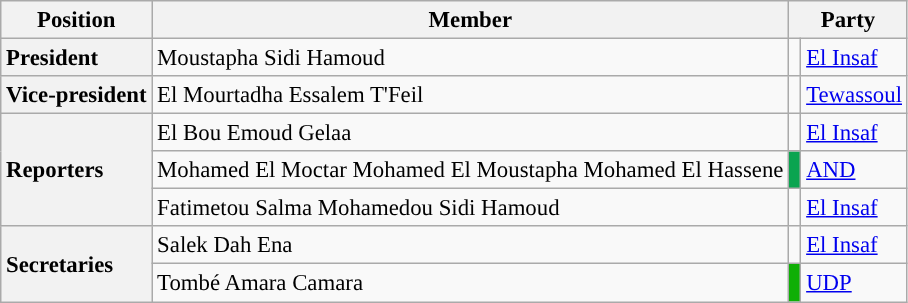<table class="wikitable" style="text-align:left;font-size:95%;">
<tr>
<th>Position</th>
<th>Member</th>
<th colspan=2>Party</th>
</tr>
<tr>
<th style="text-align:left;">President</th>
<td>Moustapha Sidi Hamoud</td>
<td width="1" style="color:inherit;background:"></td>
<td style="text-align:left;"><a href='#'>El Insaf</a></td>
</tr>
<tr>
<th style="text-align:left;">Vice-president</th>
<td>El Mourtadha Essalem T'Feil</td>
<td width="1" style="color:inherit;background:"></td>
<td style="text-align:left;"><a href='#'>Tewassoul</a></td>
</tr>
<tr>
<th style="text-align:left;" rowspan=3>Reporters</th>
<td>El Bou Emoud Gelaa</td>
<td width="1" style="color:inherit;background:"></td>
<td style="text-align:left;"><a href='#'>El Insaf</a></td>
</tr>
<tr>
<td>Mohamed El Moctar Mohamed El Moustapha Mohamed El Hassene</td>
<td width="1" style="color:inherit;background:#0AA450;"></td>
<td style="text-align:left;"><a href='#'>AND</a></td>
</tr>
<tr>
<td>Fatimetou Salma Mohamedou Sidi Hamoud</td>
<td width="1" style="color:inherit;background:"></td>
<td style="text-align:left;"><a href='#'>El Insaf</a></td>
</tr>
<tr>
<th style="text-align:left;" rowspan=2>Secretaries</th>
<td>Salek Dah Ena</td>
<td width="1" style="color:inherit;background:"></td>
<td style="text-align:left;"><a href='#'>El Insaf</a></td>
</tr>
<tr>
<td>Tombé Amara Camara</td>
<td width="1" style="color:inherit;background:#0FAF05;"></td>
<td style="text-align:left;"><a href='#'>UDP</a></td>
</tr>
</table>
